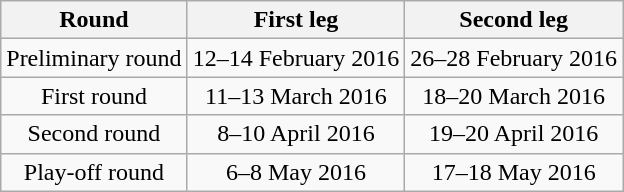<table class="wikitable" style="text-align:center">
<tr>
<th>Round</th>
<th>First leg</th>
<th>Second leg</th>
</tr>
<tr>
<td>Preliminary round</td>
<td>12–14 February 2016</td>
<td>26–28 February 2016</td>
</tr>
<tr>
<td>First round</td>
<td>11–13 March 2016</td>
<td>18–20 March 2016</td>
</tr>
<tr>
<td>Second round</td>
<td>8–10 April 2016</td>
<td>19–20 April 2016</td>
</tr>
<tr>
<td>Play-off round</td>
<td>6–8 May 2016</td>
<td>17–18 May 2016</td>
</tr>
</table>
